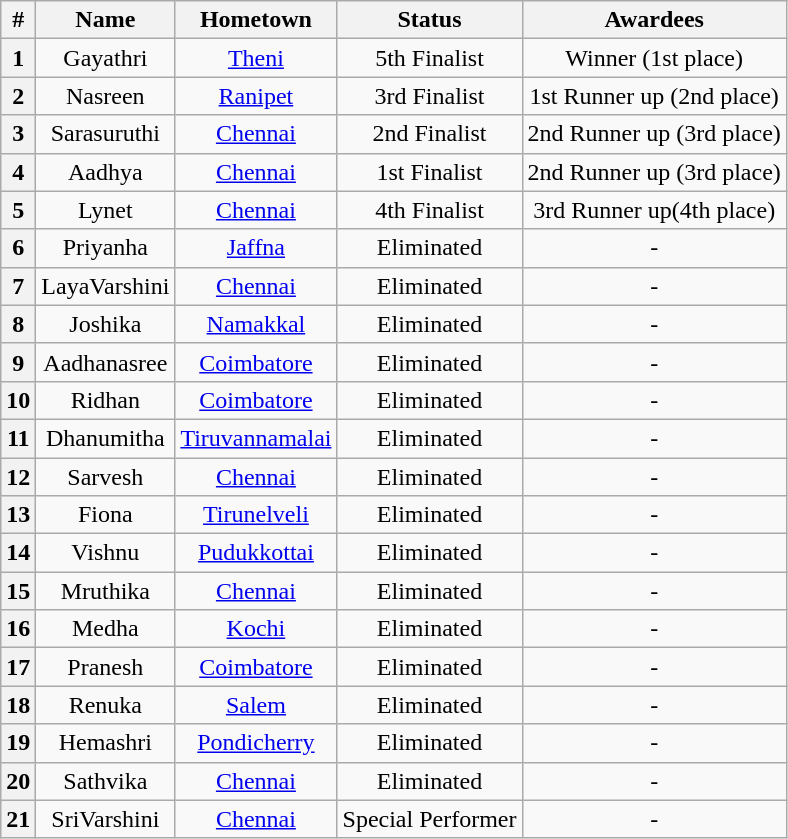<table class="wikitable sortable" style="text-align:center;font-size:100%">
<tr>
<th scope="col">#</th>
<th scope="col">Name</th>
<th scope="col">Hometown</th>
<th scope="col">Status</th>
<th>Awardees</th>
</tr>
<tr>
<th>1</th>
<td>Gayathri</td>
<td><a href='#'>Theni</a></td>
<td>5th Finalist</td>
<td>Winner (1st place)</td>
</tr>
<tr>
<th>2</th>
<td>Nasreen</td>
<td><a href='#'>Ranipet</a></td>
<td>3rd Finalist</td>
<td>1st Runner up (2nd place)</td>
</tr>
<tr>
<th>3</th>
<td>Sarasuruthi</td>
<td><a href='#'>Chennai</a></td>
<td>2nd Finalist</td>
<td>2nd Runner up (3rd place)</td>
</tr>
<tr>
<th>4</th>
<td>Aadhya</td>
<td><a href='#'>Chennai</a></td>
<td>1st Finalist</td>
<td>2nd Runner up (3rd place)</td>
</tr>
<tr>
<th>5</th>
<td>Lynet</td>
<td><a href='#'>Chennai</a></td>
<td>4th Finalist</td>
<td>3rd Runner up(4th place)</td>
</tr>
<tr>
<th>6</th>
<td>Priyanha</td>
<td><a href='#'>Jaffna</a></td>
<td>Eliminated</td>
<td>-</td>
</tr>
<tr>
<th>7</th>
<td>LayaVarshini</td>
<td><a href='#'>Chennai</a></td>
<td>Eliminated</td>
<td>-</td>
</tr>
<tr>
<th>8</th>
<td>Joshika</td>
<td><a href='#'>Namakkal</a></td>
<td>Eliminated</td>
<td>-</td>
</tr>
<tr>
<th>9</th>
<td>Aadhanasree</td>
<td><a href='#'>Coimbatore</a></td>
<td>Eliminated</td>
<td>-</td>
</tr>
<tr>
<th>10</th>
<td>Ridhan</td>
<td><a href='#'>Coimbatore</a></td>
<td>Eliminated</td>
<td>-</td>
</tr>
<tr>
<th>11</th>
<td>Dhanumitha</td>
<td><a href='#'>Tiruvannamalai</a></td>
<td>Eliminated</td>
<td>-</td>
</tr>
<tr>
<th>12</th>
<td>Sarvesh</td>
<td><a href='#'>Chennai</a></td>
<td>Eliminated</td>
<td>-</td>
</tr>
<tr>
<th>13</th>
<td>Fiona</td>
<td><a href='#'>Tirunelveli</a></td>
<td>Eliminated</td>
<td>-</td>
</tr>
<tr>
<th>14</th>
<td>Vishnu</td>
<td><a href='#'>Pudukkottai</a></td>
<td>Eliminated</td>
<td>-</td>
</tr>
<tr>
<th>15</th>
<td>Mruthika</td>
<td><a href='#'>Chennai</a></td>
<td>Eliminated</td>
<td>-</td>
</tr>
<tr>
<th>16</th>
<td>Medha</td>
<td><a href='#'>Kochi</a></td>
<td>Eliminated</td>
<td>-</td>
</tr>
<tr>
<th>17</th>
<td>Pranesh</td>
<td><a href='#'>Coimbatore</a></td>
<td>Eliminated</td>
<td>-</td>
</tr>
<tr>
<th>18</th>
<td>Renuka </td>
<td><a href='#'>Salem</a></td>
<td>Eliminated</td>
<td>-</td>
</tr>
<tr>
<th>19</th>
<td>Hemashri</td>
<td><a href='#'>Pondicherry</a></td>
<td>Eliminated</td>
<td>-</td>
</tr>
<tr>
<th>20</th>
<td>Sathvika</td>
<td><a href='#'>Chennai</a></td>
<td>Eliminated</td>
<td>-</td>
</tr>
<tr>
<th>21</th>
<td>SriVarshini</td>
<td><a href='#'>Chennai</a></td>
<td>Special Performer</td>
<td>-</td>
</tr>
</table>
